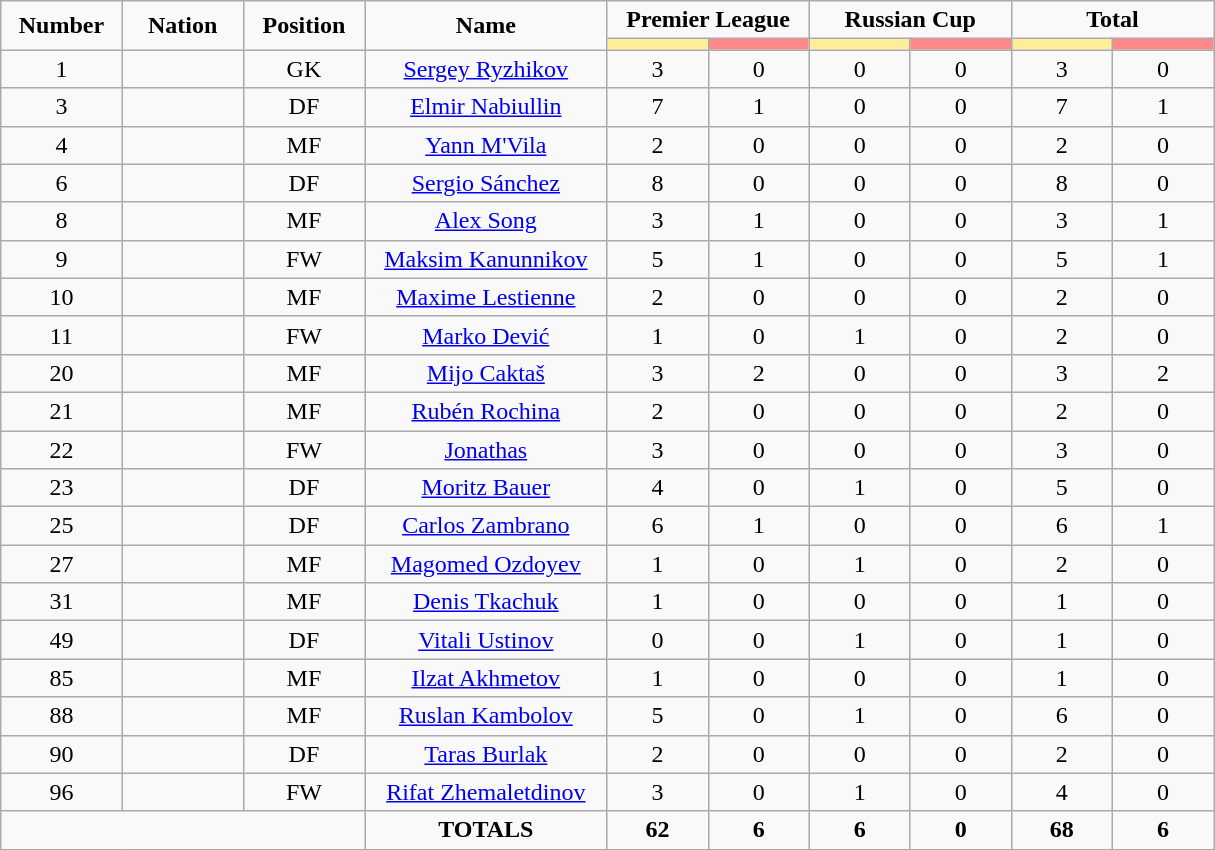<table class="wikitable" style="font-size: 100%; text-align: center;">
<tr>
<td rowspan="2" width="10%" align="center"><strong>Number</strong></td>
<td rowspan="2" width="10%" align="center"><strong>Nation</strong></td>
<td rowspan="2" width="10%" align="center"><strong>Position</strong></td>
<td rowspan="2" width="20%" align="center"><strong>Name</strong></td>
<td colspan="2" align="center"><strong>Premier League</strong></td>
<td colspan="2" align="center"><strong>Russian Cup</strong></td>
<td colspan="2" align="center"><strong>Total</strong></td>
</tr>
<tr>
<th width=60 style="background: #FFEE99"></th>
<th width=60 style="background: #FF8888"></th>
<th width=60 style="background: #FFEE99"></th>
<th width=60 style="background: #FF8888"></th>
<th width=60 style="background: #FFEE99"></th>
<th width=60 style="background: #FF8888"></th>
</tr>
<tr>
<td>1</td>
<td></td>
<td>GK</td>
<td><a href='#'>Sergey Ryzhikov</a></td>
<td>3</td>
<td>0</td>
<td>0</td>
<td>0</td>
<td>3</td>
<td>0</td>
</tr>
<tr>
<td>3</td>
<td></td>
<td>DF</td>
<td><a href='#'>Elmir Nabiullin</a></td>
<td>7</td>
<td>1</td>
<td>0</td>
<td>0</td>
<td>7</td>
<td>1</td>
</tr>
<tr>
<td>4</td>
<td></td>
<td>MF</td>
<td><a href='#'>Yann M'Vila</a></td>
<td>2</td>
<td>0</td>
<td>0</td>
<td>0</td>
<td>2</td>
<td>0</td>
</tr>
<tr>
<td>6</td>
<td></td>
<td>DF</td>
<td><a href='#'>Sergio Sánchez</a></td>
<td>8</td>
<td>0</td>
<td>0</td>
<td>0</td>
<td>8</td>
<td>0</td>
</tr>
<tr>
<td>8</td>
<td></td>
<td>MF</td>
<td><a href='#'>Alex Song</a></td>
<td>3</td>
<td>1</td>
<td>0</td>
<td>0</td>
<td>3</td>
<td>1</td>
</tr>
<tr>
<td>9</td>
<td></td>
<td>FW</td>
<td><a href='#'>Maksim Kanunnikov</a></td>
<td>5</td>
<td>1</td>
<td>0</td>
<td>0</td>
<td>5</td>
<td>1</td>
</tr>
<tr>
<td>10</td>
<td></td>
<td>MF</td>
<td><a href='#'>Maxime Lestienne</a></td>
<td>2</td>
<td>0</td>
<td>0</td>
<td>0</td>
<td>2</td>
<td>0</td>
</tr>
<tr>
<td>11</td>
<td></td>
<td>FW</td>
<td><a href='#'>Marko Dević</a></td>
<td>1</td>
<td>0</td>
<td>1</td>
<td>0</td>
<td>2</td>
<td>0</td>
</tr>
<tr>
<td>20</td>
<td></td>
<td>MF</td>
<td><a href='#'>Mijo Caktaš</a></td>
<td>3</td>
<td>2</td>
<td>0</td>
<td>0</td>
<td>3</td>
<td>2</td>
</tr>
<tr>
<td>21</td>
<td></td>
<td>MF</td>
<td><a href='#'>Rubén Rochina</a></td>
<td>2</td>
<td>0</td>
<td>0</td>
<td>0</td>
<td>2</td>
<td>0</td>
</tr>
<tr>
<td>22</td>
<td></td>
<td>FW</td>
<td><a href='#'>Jonathas</a></td>
<td>3</td>
<td>0</td>
<td>0</td>
<td>0</td>
<td>3</td>
<td>0</td>
</tr>
<tr>
<td>23</td>
<td></td>
<td>DF</td>
<td><a href='#'>Moritz Bauer</a></td>
<td>4</td>
<td>0</td>
<td>1</td>
<td>0</td>
<td>5</td>
<td>0</td>
</tr>
<tr>
<td>25</td>
<td></td>
<td>DF</td>
<td><a href='#'>Carlos Zambrano</a></td>
<td>6</td>
<td>1</td>
<td>0</td>
<td>0</td>
<td>6</td>
<td>1</td>
</tr>
<tr>
<td>27</td>
<td></td>
<td>MF</td>
<td><a href='#'>Magomed Ozdoyev</a></td>
<td>1</td>
<td>0</td>
<td>1</td>
<td>0</td>
<td>2</td>
<td>0</td>
</tr>
<tr>
<td>31</td>
<td></td>
<td>MF</td>
<td><a href='#'>Denis Tkachuk</a></td>
<td>1</td>
<td>0</td>
<td>0</td>
<td>0</td>
<td>1</td>
<td>0</td>
</tr>
<tr>
<td>49</td>
<td></td>
<td>DF</td>
<td><a href='#'>Vitali Ustinov</a></td>
<td>0</td>
<td>0</td>
<td>1</td>
<td>0</td>
<td>1</td>
<td>0</td>
</tr>
<tr>
<td>85</td>
<td></td>
<td>MF</td>
<td><a href='#'>Ilzat Akhmetov</a></td>
<td>1</td>
<td>0</td>
<td>0</td>
<td>0</td>
<td>1</td>
<td>0</td>
</tr>
<tr>
<td>88</td>
<td></td>
<td>MF</td>
<td><a href='#'>Ruslan Kambolov</a></td>
<td>5</td>
<td>0</td>
<td>1</td>
<td>0</td>
<td>6</td>
<td>0</td>
</tr>
<tr>
<td>90</td>
<td></td>
<td>DF</td>
<td><a href='#'>Taras Burlak</a></td>
<td>2</td>
<td>0</td>
<td>0</td>
<td>0</td>
<td>2</td>
<td>0</td>
</tr>
<tr>
<td>96</td>
<td></td>
<td>FW</td>
<td><a href='#'>Rifat Zhemaletdinov</a></td>
<td>3</td>
<td>0</td>
<td>1</td>
<td>0</td>
<td>4</td>
<td>0</td>
</tr>
<tr>
<td colspan="3"></td>
<td><strong>TOTALS</strong></td>
<td><strong>62</strong></td>
<td><strong>6</strong></td>
<td><strong>6</strong></td>
<td><strong>0</strong></td>
<td><strong>68</strong></td>
<td><strong>6</strong></td>
</tr>
</table>
